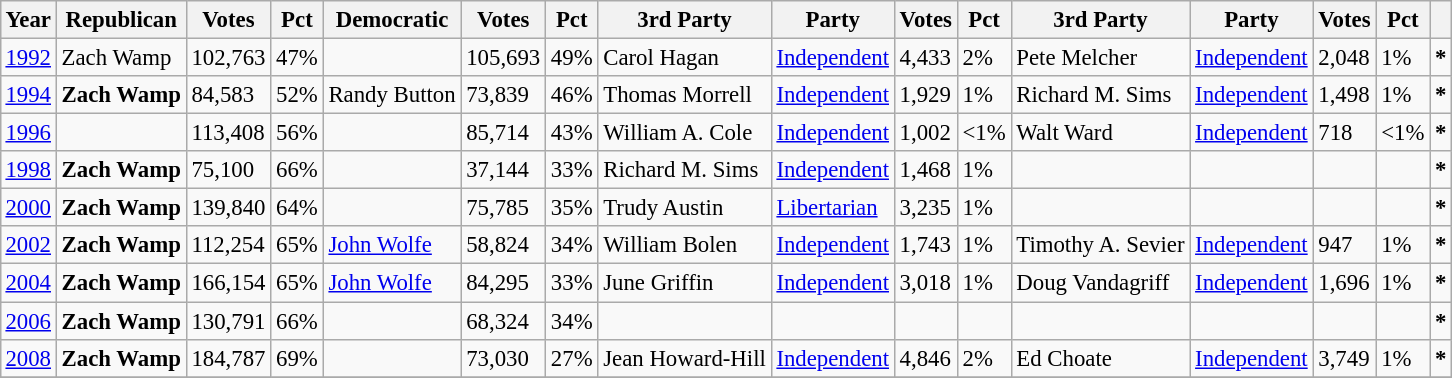<table class="wikitable" style="margin:0.5em ; font-size:95%">
<tr>
<th>Year</th>
<th>Republican</th>
<th>Votes</th>
<th>Pct</th>
<th>Democratic</th>
<th>Votes</th>
<th>Pct</th>
<th>3rd Party</th>
<th>Party</th>
<th>Votes</th>
<th>Pct</th>
<th>3rd Party</th>
<th>Party</th>
<th>Votes</th>
<th>Pct</th>
<th></th>
</tr>
<tr>
<td><a href='#'>1992</a></td>
<td>Zach Wamp</td>
<td>102,763</td>
<td>47%</td>
<td></td>
<td>105,693</td>
<td>49%</td>
<td>Carol Hagan</td>
<td><a href='#'>Independent</a></td>
<td>4,433</td>
<td>2%</td>
<td>Pete Melcher</td>
<td><a href='#'>Independent</a></td>
<td>2,048</td>
<td>1%</td>
<td><strong>*</strong></td>
</tr>
<tr>
<td><a href='#'>1994</a></td>
<td><strong>Zach Wamp</strong></td>
<td>84,583</td>
<td>52%</td>
<td>Randy Button</td>
<td>73,839</td>
<td>46%</td>
<td>Thomas Morrell</td>
<td><a href='#'>Independent</a></td>
<td>1,929</td>
<td>1%</td>
<td>Richard M. Sims</td>
<td><a href='#'>Independent</a></td>
<td>1,498</td>
<td>1%</td>
<td><strong>*</strong></td>
</tr>
<tr>
<td><a href='#'>1996</a></td>
<td></td>
<td>113,408</td>
<td>56%</td>
<td></td>
<td>85,714</td>
<td>43%</td>
<td>William A. Cole</td>
<td><a href='#'>Independent</a></td>
<td>1,002</td>
<td><1%</td>
<td>Walt Ward</td>
<td><a href='#'>Independent</a></td>
<td>718</td>
<td><1%</td>
<td><strong>*</strong></td>
</tr>
<tr>
<td><a href='#'>1998</a></td>
<td><strong>Zach Wamp</strong></td>
<td>75,100</td>
<td>66%</td>
<td></td>
<td>37,144</td>
<td>33%</td>
<td>Richard M. Sims</td>
<td><a href='#'>Independent</a></td>
<td>1,468</td>
<td>1%</td>
<td></td>
<td></td>
<td></td>
<td></td>
<td><strong>*</strong></td>
</tr>
<tr>
<td><a href='#'>2000</a></td>
<td><strong>Zach Wamp</strong></td>
<td>139,840</td>
<td>64%</td>
<td></td>
<td>75,785</td>
<td>35%</td>
<td>Trudy Austin</td>
<td><a href='#'>Libertarian</a></td>
<td>3,235</td>
<td>1%</td>
<td></td>
<td></td>
<td></td>
<td></td>
<td><strong>*</strong></td>
</tr>
<tr>
<td><a href='#'>2002</a></td>
<td><strong>Zach Wamp</strong></td>
<td>112,254</td>
<td>65%</td>
<td><a href='#'>John Wolfe</a></td>
<td>58,824</td>
<td>34%</td>
<td>William Bolen</td>
<td><a href='#'>Independent</a></td>
<td>1,743</td>
<td>1%</td>
<td>Timothy A. Sevier</td>
<td><a href='#'>Independent</a></td>
<td>947</td>
<td>1%</td>
<td><strong>*</strong></td>
</tr>
<tr>
<td><a href='#'>2004</a></td>
<td><strong>Zach Wamp</strong></td>
<td>166,154</td>
<td>65%</td>
<td><a href='#'>John Wolfe</a></td>
<td>84,295</td>
<td>33%</td>
<td>June Griffin</td>
<td><a href='#'>Independent</a></td>
<td>3,018</td>
<td>1%</td>
<td>Doug Vandagriff</td>
<td><a href='#'>Independent</a></td>
<td>1,696</td>
<td>1%</td>
<td><strong>*</strong></td>
</tr>
<tr>
<td><a href='#'>2006</a></td>
<td><strong>Zach Wamp</strong></td>
<td>130,791</td>
<td>66%</td>
<td></td>
<td>68,324</td>
<td>34%</td>
<td></td>
<td></td>
<td></td>
<td></td>
<td></td>
<td></td>
<td></td>
<td></td>
<td><strong>*</strong></td>
</tr>
<tr>
<td><a href='#'>2008</a></td>
<td><strong>Zach Wamp</strong></td>
<td>184,787</td>
<td>69%</td>
<td></td>
<td>73,030</td>
<td>27%</td>
<td>Jean Howard-Hill</td>
<td><a href='#'>Independent</a></td>
<td>4,846</td>
<td>2%</td>
<td>Ed Choate</td>
<td><a href='#'>Independent</a></td>
<td>3,749</td>
<td>1%</td>
<td><strong>*</strong></td>
</tr>
<tr>
</tr>
</table>
